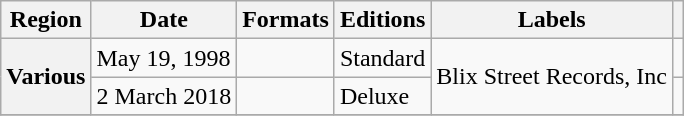<table class="wikitable plainrowheaders">
<tr>
<th scope="col">Region</th>
<th scope="col">Date</th>
<th scope="col">Formats</th>
<th scope="col">Editions</th>
<th scope="col">Labels</th>
<th scope="col"></th>
</tr>
<tr>
<th scope="row" rowspan="2">Various</th>
<td>May 19, 1998</td>
<td></td>
<td>Standard</td>
<td rowspan="2">Blix Street Records, Inc</td>
<td style="text-align:center;"></td>
</tr>
<tr>
<td>2 March 2018</td>
<td></td>
<td>Deluxe</td>
<td style="text-align:center;"></td>
</tr>
<tr>
</tr>
</table>
